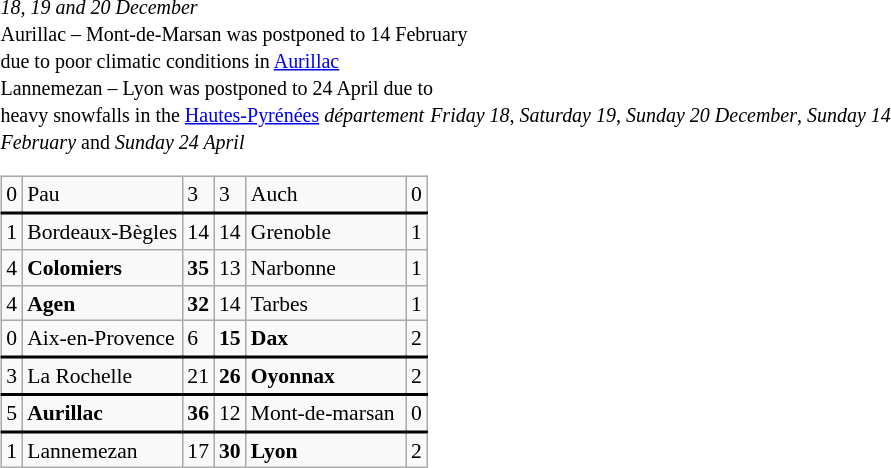<table width="100%" align="center" border="0" cellpadding="0" cellspacing="5">
<tr valign="top" align="left">
<td width="50%"><br><small><em>18, 19 and 20 December</em> <br> Aurillac – Mont-de-Marsan was postponed to 14 February<br>due to poor climatic conditions in <a href='#'>Aurillac</a> <br> Lannemezan – Lyon was postponed to 24 April due to<br>heavy snowfalls in the <a href='#'>Hautes-Pyrénées</a> <em>département</em></small>
<small><em>Friday 18</em>, <em>Saturday 19</em>, <em>Sunday 20 December</em>, <em>Sunday 14 February</em> and <em>Sunday 24 April</em></small><table class="wikitable gauche" cellpadding="0" cellspacing="0" style="font-size:90%;">
<tr style="border-bottom:2px solid black;">
<td>0</td>
<td width="100px">Pau</td>
<td>3</td>
<td>3</td>
<td width="100px">Auch</td>
<td>0</td>
</tr>
<tr>
<td>1</td>
<td>Bordeaux-Bègles</td>
<td>14</td>
<td>14</td>
<td>Grenoble</td>
<td>1</td>
</tr>
<tr>
<td>4</td>
<td><strong>Colomiers</strong></td>
<td><strong>35</strong></td>
<td>13</td>
<td>Narbonne</td>
<td>1</td>
</tr>
<tr>
<td>4</td>
<td><strong>Agen</strong></td>
<td><strong>32</strong></td>
<td>14</td>
<td>Tarbes</td>
<td>1</td>
</tr>
<tr style="border-bottom:2px solid black;">
<td>0</td>
<td>Aix-en-Provence</td>
<td>6</td>
<td><strong>15</strong></td>
<td><strong>Dax</strong></td>
<td>2</td>
</tr>
<tr style="border-bottom:2px solid black;">
<td>3</td>
<td>La Rochelle</td>
<td>21</td>
<td><strong>26</strong></td>
<td><strong>Oyonnax</strong></td>
<td>2</td>
</tr>
<tr style="border-bottom:2px solid black;">
<td>5</td>
<td><strong>Aurillac</strong></td>
<td><strong>36</strong></td>
<td>12</td>
<td>Mont-de-marsan</td>
<td>0</td>
</tr>
<tr>
<td>1</td>
<td>Lannemezan</td>
<td>17</td>
<td><strong>30</strong></td>
<td><strong>Lyon</strong></td>
<td>2</td>
</tr>
</table>
</td>
<td></td>
</tr>
</table>
